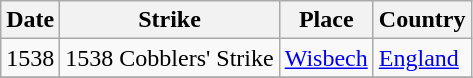<table class="wikitable sortable">
<tr>
<th>Date</th>
<th>Strike</th>
<th>Place</th>
<th>Country</th>
</tr>
<tr>
<td>1538</td>
<td>1538 Cobblers' Strike</td>
<td><a href='#'>Wisbech</a></td>
<td><a href='#'>England</a></td>
</tr>
<tr>
</tr>
</table>
